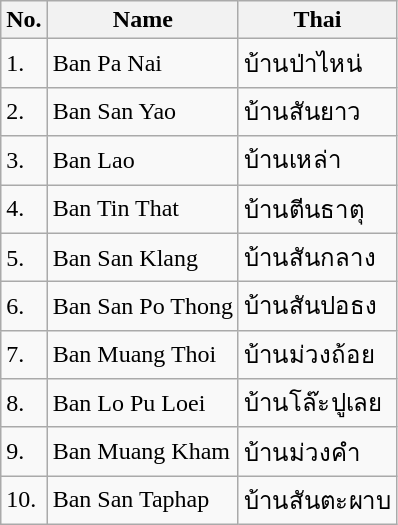<table class="wikitable sortable">
<tr>
<th>No.</th>
<th>Name</th>
<th>Thai</th>
</tr>
<tr>
<td>1.</td>
<td>Ban Pa Nai</td>
<td>บ้านป่าไหน่</td>
</tr>
<tr>
<td>2.</td>
<td>Ban San Yao</td>
<td>บ้านสันยาว</td>
</tr>
<tr>
<td>3.</td>
<td>Ban Lao</td>
<td>บ้านเหล่า</td>
</tr>
<tr>
<td>4.</td>
<td>Ban Tin That</td>
<td>บ้านตีนธาตุ</td>
</tr>
<tr>
<td>5.</td>
<td>Ban San Klang</td>
<td>บ้านสันกลาง</td>
</tr>
<tr>
<td>6.</td>
<td>Ban San Po Thong</td>
<td>บ้านสันปอธง</td>
</tr>
<tr>
<td>7.</td>
<td>Ban Muang Thoi</td>
<td>บ้านม่วงถ้อย</td>
</tr>
<tr>
<td>8.</td>
<td>Ban Lo Pu Loei</td>
<td>บ้านโล๊ะปูเลย</td>
</tr>
<tr>
<td>9.</td>
<td>Ban Muang Kham</td>
<td>บ้านม่วงคำ</td>
</tr>
<tr>
<td>10.</td>
<td>Ban San Taphap</td>
<td>บ้านสันตะผาบ</td>
</tr>
</table>
